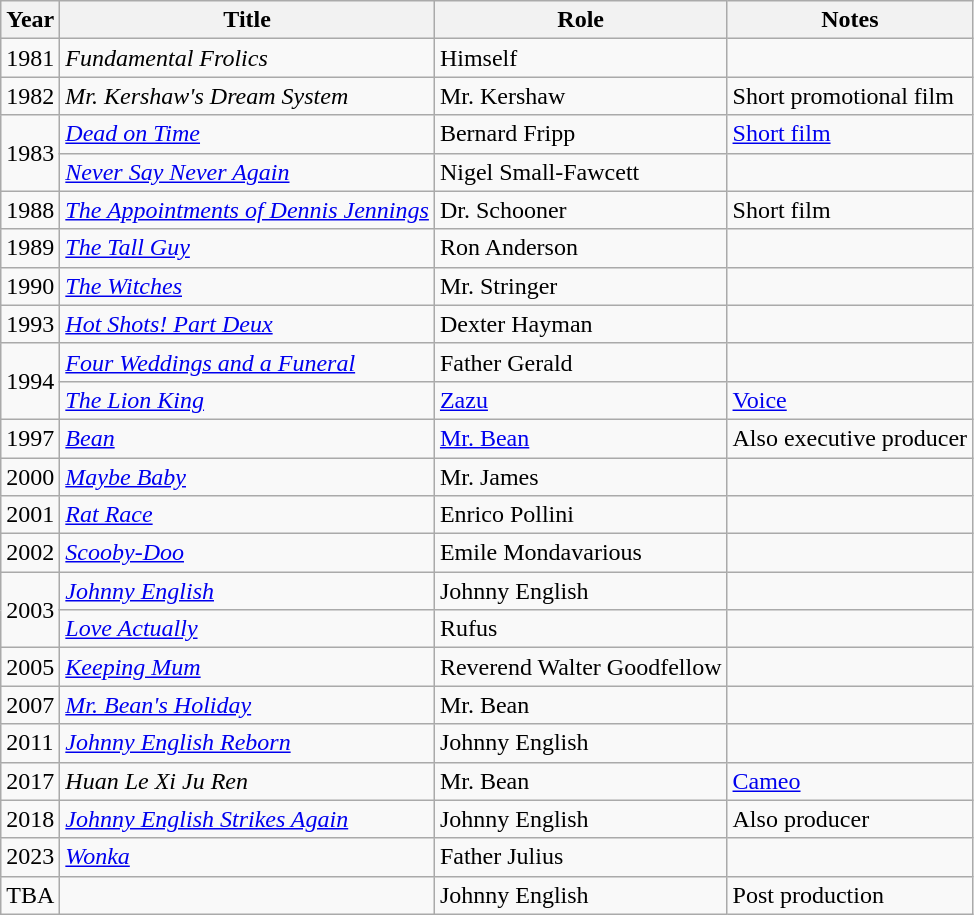<table class="wikitable sortable">
<tr>
<th scope="col">Year</th>
<th scope="col">Title</th>
<th scope="col">Role</th>
<th scope="col" class="unsortable">Notes</th>
</tr>
<tr>
<td>1981</td>
<td><em>Fundamental Frolics</em></td>
<td>Himself</td>
<td></td>
</tr>
<tr>
<td>1982</td>
<td><em>Mr. Kershaw's Dream System</em></td>
<td>Mr. Kershaw</td>
<td>Short promotional film</td>
</tr>
<tr>
<td rowspan="2">1983</td>
<td><em><a href='#'>Dead on Time</a></em></td>
<td>Bernard Fripp</td>
<td><a href='#'>Short film</a></td>
</tr>
<tr>
<td><em><a href='#'>Never Say Never Again</a></em></td>
<td>Nigel Small-Fawcett</td>
<td></td>
</tr>
<tr>
<td>1988</td>
<td><em><a href='#'>The Appointments of Dennis Jennings</a></em></td>
<td>Dr. Schooner</td>
<td>Short film</td>
</tr>
<tr>
<td>1989</td>
<td><em><a href='#'>The Tall Guy</a></em></td>
<td>Ron Anderson</td>
<td></td>
</tr>
<tr>
<td>1990</td>
<td><em><a href='#'>The Witches</a></em></td>
<td>Mr. Stringer</td>
<td></td>
</tr>
<tr>
<td>1993</td>
<td><em><a href='#'>Hot Shots! Part Deux</a></em></td>
<td>Dexter Hayman</td>
<td></td>
</tr>
<tr>
<td rowspan="2">1994</td>
<td><em><a href='#'>Four Weddings and a Funeral</a></em></td>
<td>Father Gerald</td>
<td></td>
</tr>
<tr>
<td><em><a href='#'>The Lion King</a></em></td>
<td><a href='#'>Zazu</a></td>
<td><a href='#'>Voice</a></td>
</tr>
<tr>
<td>1997</td>
<td><em><a href='#'>Bean</a></em></td>
<td><a href='#'>Mr. Bean</a></td>
<td>Also executive producer</td>
</tr>
<tr>
<td>2000</td>
<td><em><a href='#'>Maybe Baby</a></em></td>
<td>Mr. James</td>
<td></td>
</tr>
<tr>
<td>2001</td>
<td><em><a href='#'>Rat Race</a></em></td>
<td>Enrico Pollini</td>
<td></td>
</tr>
<tr>
<td>2002</td>
<td><em><a href='#'>Scooby-Doo</a></em></td>
<td>Emile Mondavarious</td>
<td></td>
</tr>
<tr>
<td rowspan="2">2003</td>
<td><em><a href='#'>Johnny English</a></em></td>
<td>Johnny English</td>
<td></td>
</tr>
<tr>
<td><em><a href='#'>Love Actually</a></em></td>
<td>Rufus</td>
<td></td>
</tr>
<tr>
<td>2005</td>
<td><em><a href='#'>Keeping Mum</a></em></td>
<td>Reverend Walter Goodfellow</td>
<td></td>
</tr>
<tr>
<td>2007</td>
<td><em><a href='#'>Mr. Bean's Holiday</a></em></td>
<td>Mr. Bean</td>
<td></td>
</tr>
<tr>
<td>2011</td>
<td><em><a href='#'>Johnny English Reborn</a></em></td>
<td>Johnny English</td>
<td></td>
</tr>
<tr>
<td>2017</td>
<td><em>Huan Le Xi Ju Ren</em></td>
<td>Mr. Bean</td>
<td><a href='#'>Cameo</a></td>
</tr>
<tr>
<td>2018</td>
<td><em><a href='#'>Johnny English Strikes Again</a> </em></td>
<td>Johnny English</td>
<td>Also producer</td>
</tr>
<tr>
<td>2023</td>
<td><em><a href='#'>Wonka</a></em></td>
<td>Father Julius</td>
<td></td>
</tr>
<tr>
<td>TBA</td>
<td></td>
<td>Johnny English</td>
<td>Post production</td>
</tr>
</table>
